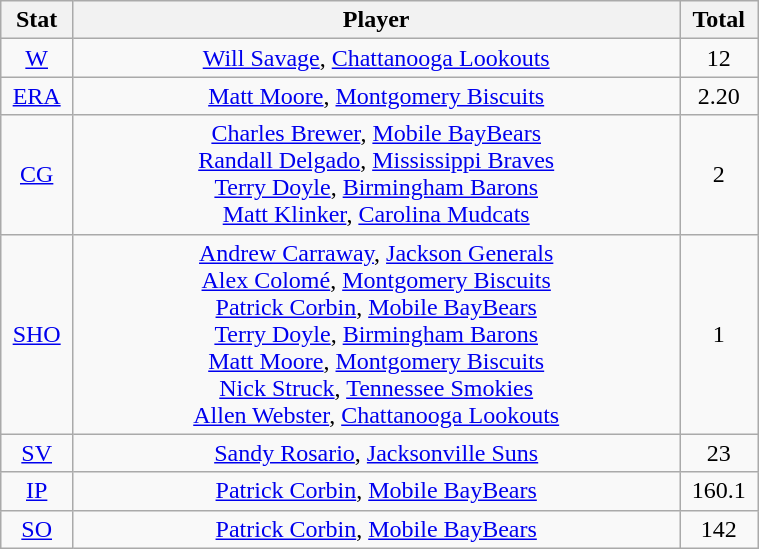<table class="wikitable" width="40%" style="text-align:center;">
<tr>
<th width="5%">Stat</th>
<th width="60%">Player</th>
<th width="5%">Total</th>
</tr>
<tr>
<td><a href='#'>W</a></td>
<td><a href='#'>Will Savage</a>, <a href='#'>Chattanooga Lookouts</a></td>
<td>12</td>
</tr>
<tr>
<td><a href='#'>ERA</a></td>
<td><a href='#'>Matt Moore</a>, <a href='#'>Montgomery Biscuits</a></td>
<td>2.20</td>
</tr>
<tr>
<td><a href='#'>CG</a></td>
<td><a href='#'>Charles Brewer</a>, <a href='#'>Mobile BayBears</a> <br> <a href='#'>Randall Delgado</a>, <a href='#'>Mississippi Braves</a> <br> <a href='#'>Terry Doyle</a>, <a href='#'>Birmingham Barons</a> <br> <a href='#'>Matt Klinker</a>, <a href='#'>Carolina Mudcats</a></td>
<td>2</td>
</tr>
<tr>
<td><a href='#'>SHO</a></td>
<td><a href='#'>Andrew Carraway</a>, <a href='#'>Jackson Generals</a> <br> <a href='#'>Alex Colomé</a>, <a href='#'>Montgomery Biscuits</a> <br> <a href='#'>Patrick Corbin</a>, <a href='#'>Mobile BayBears</a> <br> <a href='#'>Terry Doyle</a>, <a href='#'>Birmingham Barons</a> <br> <a href='#'>Matt Moore</a>, <a href='#'>Montgomery Biscuits</a> <br> <a href='#'>Nick Struck</a>, <a href='#'>Tennessee Smokies</a> <br> <a href='#'>Allen Webster</a>, <a href='#'>Chattanooga Lookouts</a></td>
<td>1</td>
</tr>
<tr>
<td><a href='#'>SV</a></td>
<td><a href='#'>Sandy Rosario</a>, <a href='#'>Jacksonville Suns</a></td>
<td>23</td>
</tr>
<tr>
<td><a href='#'>IP</a></td>
<td><a href='#'>Patrick Corbin</a>, <a href='#'>Mobile BayBears</a></td>
<td>160.1</td>
</tr>
<tr>
<td><a href='#'>SO</a></td>
<td><a href='#'>Patrick Corbin</a>, <a href='#'>Mobile BayBears</a></td>
<td>142</td>
</tr>
</table>
